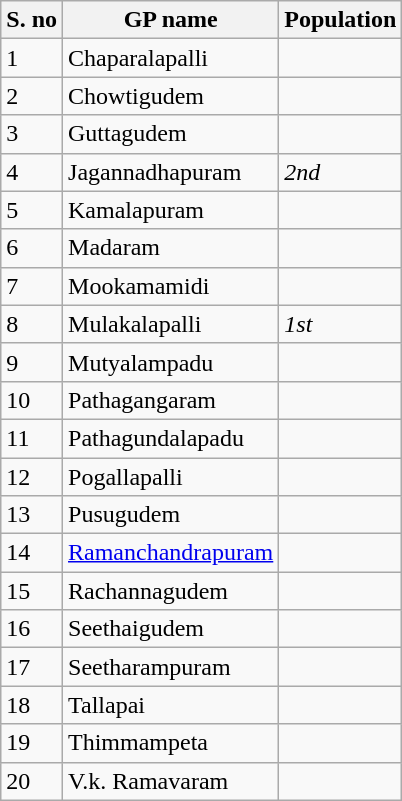<table class="wikitable sortable mw-collapsible mw-collapsed">
<tr>
<th>S. no</th>
<th>GP name</th>
<th>Population</th>
</tr>
<tr>
<td>1</td>
<td>Chaparalapalli</td>
<td></td>
</tr>
<tr>
<td>2</td>
<td>Chowtigudem</td>
<td></td>
</tr>
<tr>
<td>3</td>
<td>Guttagudem</td>
<td></td>
</tr>
<tr>
<td>4</td>
<td>Jagannadhapuram</td>
<td><em>2nd</em></td>
</tr>
<tr>
<td>5</td>
<td>Kamalapuram</td>
<td></td>
</tr>
<tr>
<td>6</td>
<td>Madaram</td>
<td></td>
</tr>
<tr>
<td>7</td>
<td>Mookamamidi</td>
<td></td>
</tr>
<tr>
<td>8</td>
<td>Mulakalapalli</td>
<td><em>1st</em></td>
</tr>
<tr>
<td>9</td>
<td>Mutyalampadu</td>
<td></td>
</tr>
<tr>
<td>10</td>
<td>Pathagangaram</td>
<td></td>
</tr>
<tr>
<td>11</td>
<td>Pathagundalapadu</td>
<td></td>
</tr>
<tr>
<td>12</td>
<td>Pogallapalli</td>
<td></td>
</tr>
<tr>
<td>13</td>
<td>Pusugudem</td>
<td></td>
</tr>
<tr>
<td>14</td>
<td><a href='#'>Ramanchandrapuram</a></td>
<td></td>
</tr>
<tr>
<td>15</td>
<td>Rachannagudem</td>
<td></td>
</tr>
<tr>
<td>16</td>
<td>Seethaigudem</td>
<td></td>
</tr>
<tr>
<td>17</td>
<td>Seetharampuram</td>
<td></td>
</tr>
<tr>
<td>18</td>
<td>Tallapai</td>
<td></td>
</tr>
<tr>
<td>19</td>
<td>Thimmampeta</td>
<td></td>
</tr>
<tr>
<td>20</td>
<td>V.k. Ramavaram</td>
<td></td>
</tr>
</table>
